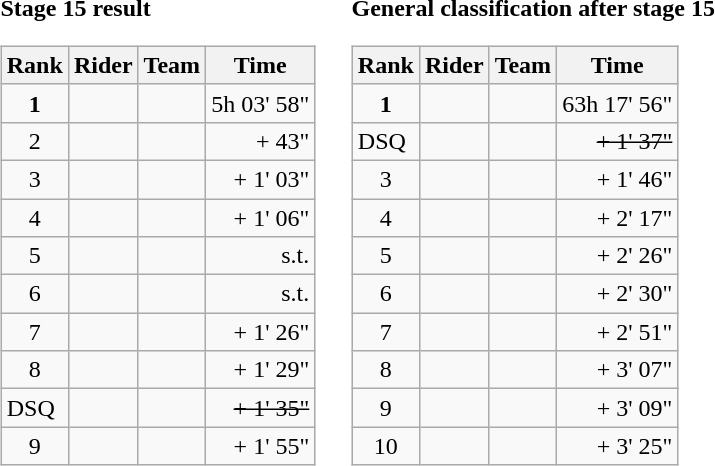<table>
<tr>
<td><strong>Stage 15 result</strong><br><table class="wikitable">
<tr>
<th scope="col">Rank</th>
<th scope="col">Rider</th>
<th scope="col">Team</th>
<th scope="col">Time</th>
</tr>
<tr>
<td style="text-align:center;"><strong>1</strong></td>
<td><strong></strong></td>
<td><strong></strong></td>
<td style="text-align:right;">5h 03' 58"</td>
</tr>
<tr>
<td style="text-align:center;">2</td>
<td></td>
<td></td>
<td style="text-align:right;">+ 43"</td>
</tr>
<tr>
<td style="text-align:center;">3</td>
<td></td>
<td></td>
<td style="text-align:right;">+ 1' 03"</td>
</tr>
<tr>
<td style="text-align:center;">4</td>
<td></td>
<td></td>
<td style="text-align:right;">+ 1' 06"</td>
</tr>
<tr>
<td style="text-align:center;">5</td>
<td></td>
<td></td>
<td style="text-align:right;">s.t.</td>
</tr>
<tr>
<td style="text-align:center;">6</td>
<td></td>
<td></td>
<td style="text-align:right;">s.t.</td>
</tr>
<tr>
<td style="text-align:center;">7</td>
<td></td>
<td></td>
<td style="text-align:right;">+ 1' 26"</td>
</tr>
<tr>
<td style="text-align:center;">8</td>
<td></td>
<td></td>
<td style="text-align:right;">+ 1' 29"</td>
</tr>
<tr>
<td>DSQ</td>
<td><s></s></td>
<td><s></s></td>
<td style="text-align:right;"><s> + 1' 35"</s></td>
</tr>
<tr>
<td style="text-align:center;">9</td>
<td></td>
<td></td>
<td style="text-align:right;">+ 1' 55"</td>
</tr>
</table>
</td>
<td></td>
<td><strong>General classification after stage 15</strong><br><table class="wikitable">
<tr>
<th scope="col">Rank</th>
<th scope="col">Rider</th>
<th scope="col">Team</th>
<th scope="col">Time</th>
</tr>
<tr>
<td style="text-align:center;"><strong>1</strong></td>
<td><strong></strong> </td>
<td><strong></strong> </td>
<td style="text-align:right;">63h 17' 56"</td>
</tr>
<tr>
<td>DSQ</td>
<td><s> </s></td>
<td><s> </s></td>
<td style="text-align:right;"><s> + 1' 37"</s></td>
</tr>
<tr>
<td style="text-align:center;">3</td>
<td></td>
<td></td>
<td style="text-align:right;">+ 1' 46"</td>
</tr>
<tr>
<td style="text-align:center;">4</td>
<td></td>
<td> </td>
<td style="text-align:right;">+ 2' 17"</td>
</tr>
<tr>
<td style="text-align:center;">5</td>
<td> </td>
<td></td>
<td style="text-align:right;">+ 2' 26"</td>
</tr>
<tr>
<td style="text-align:center;">6</td>
<td></td>
<td></td>
<td style="text-align:right;">+ 2' 30"</td>
</tr>
<tr>
<td style="text-align:center;">7</td>
<td></td>
<td></td>
<td style="text-align:right;">+ 2' 51"</td>
</tr>
<tr>
<td style="text-align:center;">8</td>
<td></td>
<td></td>
<td style="text-align:right;">+ 3' 07"</td>
</tr>
<tr>
<td style="text-align:center;">9</td>
<td></td>
<td></td>
<td style="text-align:right;">+ 3' 09"</td>
</tr>
<tr>
<td style="text-align:center;">10</td>
<td></td>
<td></td>
<td style="text-align:right;">+ 3' 25"</td>
</tr>
</table>
</td>
</tr>
</table>
